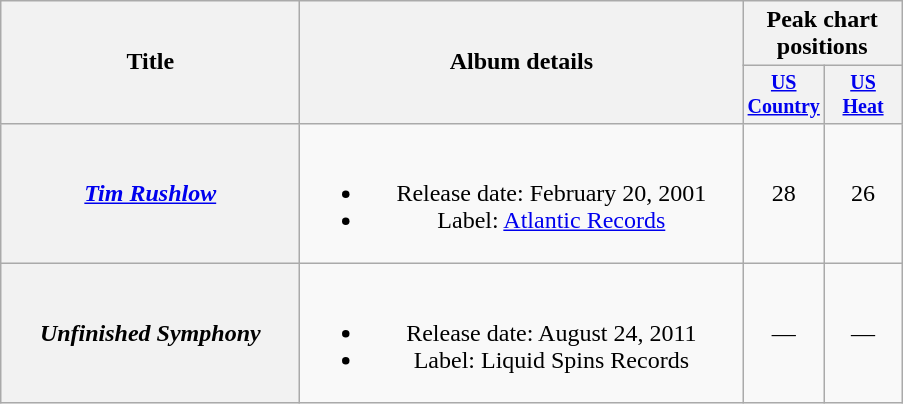<table class="wikitable plainrowheaders" style="text-align:center;">
<tr>
<th rowspan="2" style="width:12em;">Title</th>
<th rowspan="2" style="width:18em;">Album details</th>
<th colspan="2">Peak chart<br>positions</th>
</tr>
<tr style="font-size:smaller;">
<th width="45"><a href='#'>US Country</a></th>
<th width="45"><a href='#'>US Heat</a></th>
</tr>
<tr>
<th scope="row"><em><a href='#'>Tim Rushlow</a></em></th>
<td><br><ul><li>Release date: February 20, 2001</li><li>Label: <a href='#'>Atlantic Records</a></li></ul></td>
<td>28</td>
<td>26</td>
</tr>
<tr>
<th scope="row"><em>Unfinished Symphony</em></th>
<td><br><ul><li>Release date: August 24, 2011</li><li>Label: Liquid Spins Records</li></ul></td>
<td>—</td>
<td>—</td>
</tr>
</table>
